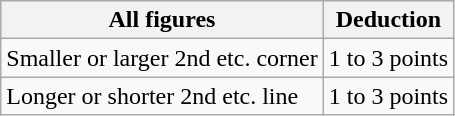<table class="wikitable">
<tr>
<th>All figures</th>
<th>Deduction</th>
</tr>
<tr>
<td>Smaller or larger 2nd etc. corner</td>
<td>1 to 3 points</td>
</tr>
<tr>
<td>Longer or shorter 2nd etc. line</td>
<td>1 to 3 points</td>
</tr>
</table>
